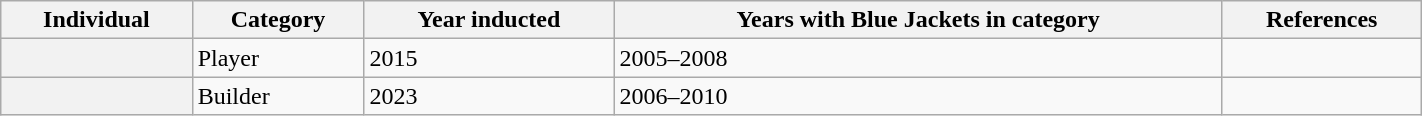<table class="wikitable sortable" width="75%">
<tr>
<th scope="col">Individual</th>
<th scope="col">Category</th>
<th scope="col">Year inducted</th>
<th scope="col">Years with Blue Jackets in category</th>
<th scope="col" class="unsortable">References</th>
</tr>
<tr>
<th scope="row"></th>
<td>Player</td>
<td>2015</td>
<td>2005–2008</td>
<td></td>
</tr>
<tr>
<th scope="row"></th>
<td>Builder</td>
<td>2023</td>
<td>2006–2010</td>
<td></td>
</tr>
</table>
